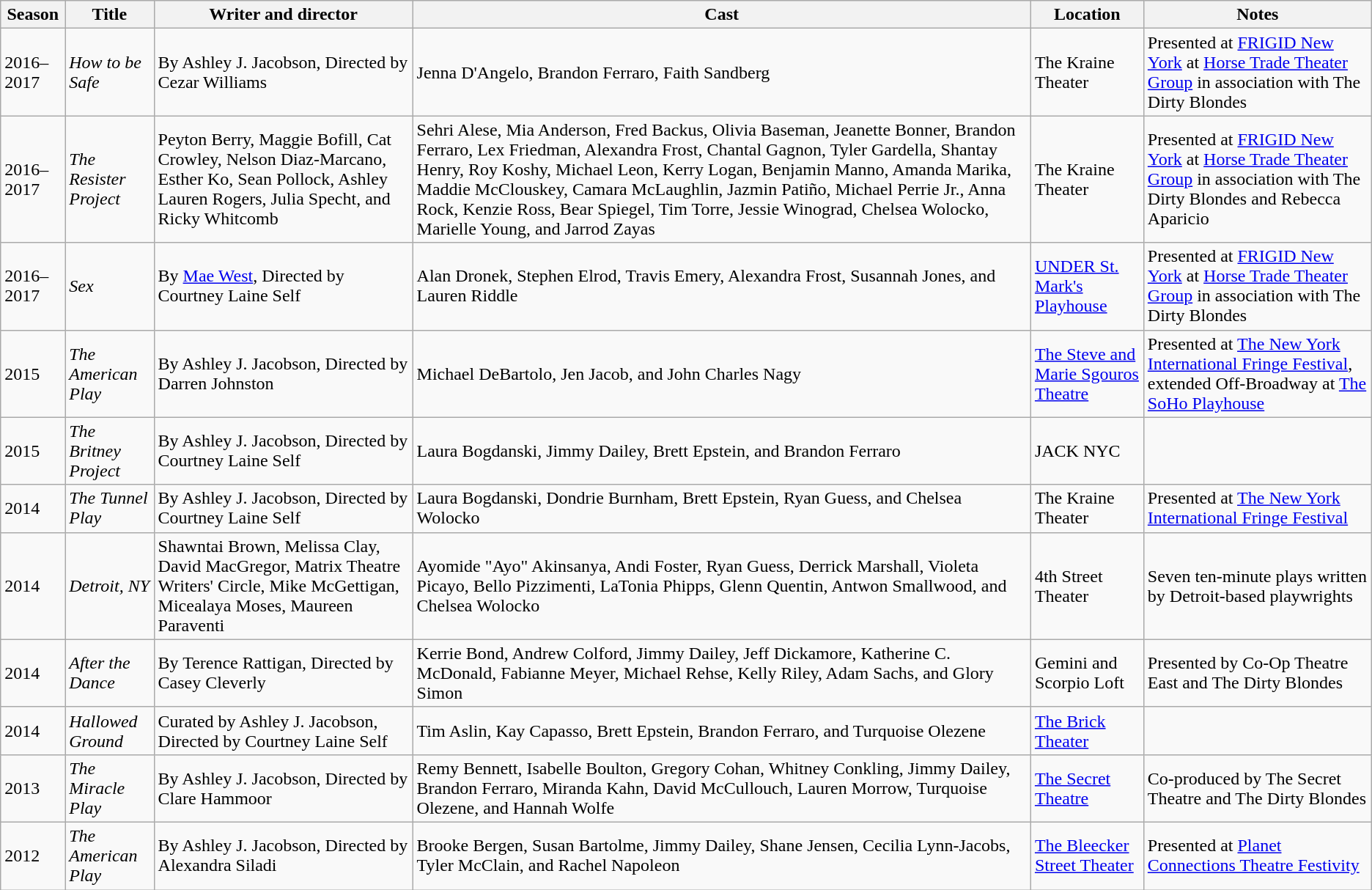<table class="wikitable sortable">
<tr>
<th>Season</th>
<th>Title</th>
<th>Writer and director</th>
<th>Cast</th>
<th>Location</th>
<th class="unsortable">Notes</th>
</tr>
<tr>
<td>2016–2017</td>
<td><em>How to be Safe</em></td>
<td>By Ashley J. Jacobson, Directed by Cezar Williams</td>
<td>Jenna D'Angelo, Brandon Ferraro, Faith Sandberg</td>
<td>The Kraine Theater</td>
<td>Presented at <a href='#'>FRIGID New York</a> at <a href='#'>Horse Trade Theater Group</a> in association with The Dirty Blondes</td>
</tr>
<tr>
<td>2016–2017</td>
<td><em>The Resister Project</em></td>
<td>Peyton Berry, Maggie Bofill, Cat Crowley, Nelson Diaz-Marcano, Esther Ko, Sean Pollock, Ashley Lauren Rogers, Julia Specht, and Ricky Whitcomb</td>
<td>Sehri Alese, Mia Anderson, Fred Backus, Olivia Baseman, Jeanette Bonner, Brandon Ferraro, Lex Friedman, Alexandra Frost, Chantal Gagnon, Tyler Gardella, Shantay Henry, Roy Koshy, Michael Leon, Kerry Logan, Benjamin Manno, Amanda Marika, Maddie McClouskey, Camara McLaughlin, Jazmin Patiño, Michael Perrie Jr., Anna Rock, Kenzie Ross, Bear Spiegel, Tim Torre, Jessie Winograd, Chelsea Wolocko, Marielle Young, and Jarrod Zayas</td>
<td>The Kraine Theater</td>
<td>Presented at <a href='#'>FRIGID New York</a> at <a href='#'>Horse Trade Theater Group</a> in association with The Dirty Blondes and Rebecca Aparicio</td>
</tr>
<tr>
<td>2016–2017</td>
<td><em>Sex</em></td>
<td>By <a href='#'>Mae West</a>, Directed by Courtney Laine Self</td>
<td>Alan Dronek, Stephen Elrod, Travis Emery, Alexandra Frost, Susannah Jones, and Lauren Riddle</td>
<td><a href='#'>UNDER St. Mark's Playhouse</a></td>
<td>Presented at <a href='#'>FRIGID New York</a> at <a href='#'>Horse Trade Theater Group</a> in association with The Dirty Blondes</td>
</tr>
<tr>
<td>2015</td>
<td><em>The American Play</em></td>
<td>By Ashley J. Jacobson, Directed by Darren Johnston</td>
<td>Michael DeBartolo, Jen Jacob, and John Charles Nagy</td>
<td><a href='#'>The Steve and Marie Sgouros Theatre</a></td>
<td>Presented at <a href='#'>The New York International Fringe Festival</a>, extended Off-Broadway at <a href='#'>The SoHo Playhouse</a></td>
</tr>
<tr>
<td>2015</td>
<td><em>The Britney Project</em></td>
<td>By Ashley J. Jacobson, Directed by Courtney Laine Self</td>
<td>Laura Bogdanski, Jimmy Dailey, Brett Epstein, and Brandon Ferraro</td>
<td>JACK NYC</td>
<td></td>
</tr>
<tr>
<td>2014</td>
<td><em>The Tunnel Play</em></td>
<td>By Ashley J. Jacobson, Directed by Courtney Laine Self</td>
<td>Laura Bogdanski, Dondrie Burnham, Brett Epstein, Ryan Guess, and Chelsea Wolocko</td>
<td>The Kraine Theater</td>
<td>Presented at <a href='#'>The New York International Fringe Festival</a></td>
</tr>
<tr>
<td>2014</td>
<td><em>Detroit, NY</em></td>
<td>Shawntai Brown, Melissa Clay, David MacGregor, Matrix Theatre Writers' Circle, Mike McGettigan, Micealaya Moses, Maureen Paraventi</td>
<td>Ayomide "Ayo" Akinsanya, Andi Foster, Ryan Guess, Derrick Marshall, Violeta Picayo, Bello Pizzimenti, LaTonia Phipps, Glenn Quentin, Antwon Smallwood, and Chelsea Wolocko</td>
<td>4th Street Theater</td>
<td>Seven ten-minute plays written by Detroit-based playwrights</td>
</tr>
<tr>
<td>2014</td>
<td><em>After the Dance</em></td>
<td>By Terence Rattigan, Directed by Casey Cleverly</td>
<td>Kerrie Bond, Andrew Colford, Jimmy Dailey, Jeff Dickamore, Katherine C. McDonald, Fabianne Meyer, Michael Rehse, Kelly Riley, Adam Sachs, and Glory Simon</td>
<td>Gemini and Scorpio Loft</td>
<td>Presented by Co-Op Theatre East and The Dirty Blondes</td>
</tr>
<tr>
<td>2014</td>
<td><em>Hallowed Ground</em></td>
<td>Curated by Ashley J. Jacobson, Directed by Courtney Laine Self</td>
<td>Tim Aslin, Kay Capasso, Brett Epstein, Brandon Ferraro, and Turquoise Olezene</td>
<td><a href='#'>The Brick Theater</a></td>
<td></td>
</tr>
<tr>
<td>2013</td>
<td><em>The Miracle Play</em></td>
<td>By Ashley J. Jacobson, Directed by Clare Hammoor</td>
<td>Remy Bennett, Isabelle Boulton, Gregory Cohan, Whitney Conkling, Jimmy Dailey, Brandon Ferraro, Miranda Kahn, David McCullouch, Lauren Morrow, Turquoise Olezene, and Hannah Wolfe</td>
<td><a href='#'>The Secret Theatre</a></td>
<td>Co-produced by The Secret Theatre and The Dirty Blondes</td>
</tr>
<tr>
<td>2012</td>
<td><em>The American Play</em></td>
<td>By Ashley J. Jacobson, Directed by Alexandra Siladi</td>
<td>Brooke Bergen, Susan Bartolme, Jimmy Dailey, Shane Jensen, Cecilia Lynn-Jacobs, Tyler McClain, and Rachel Napoleon</td>
<td><a href='#'>The Bleecker Street Theater</a></td>
<td>Presented at <a href='#'>Planet Connections Theatre Festivity</a></td>
</tr>
</table>
